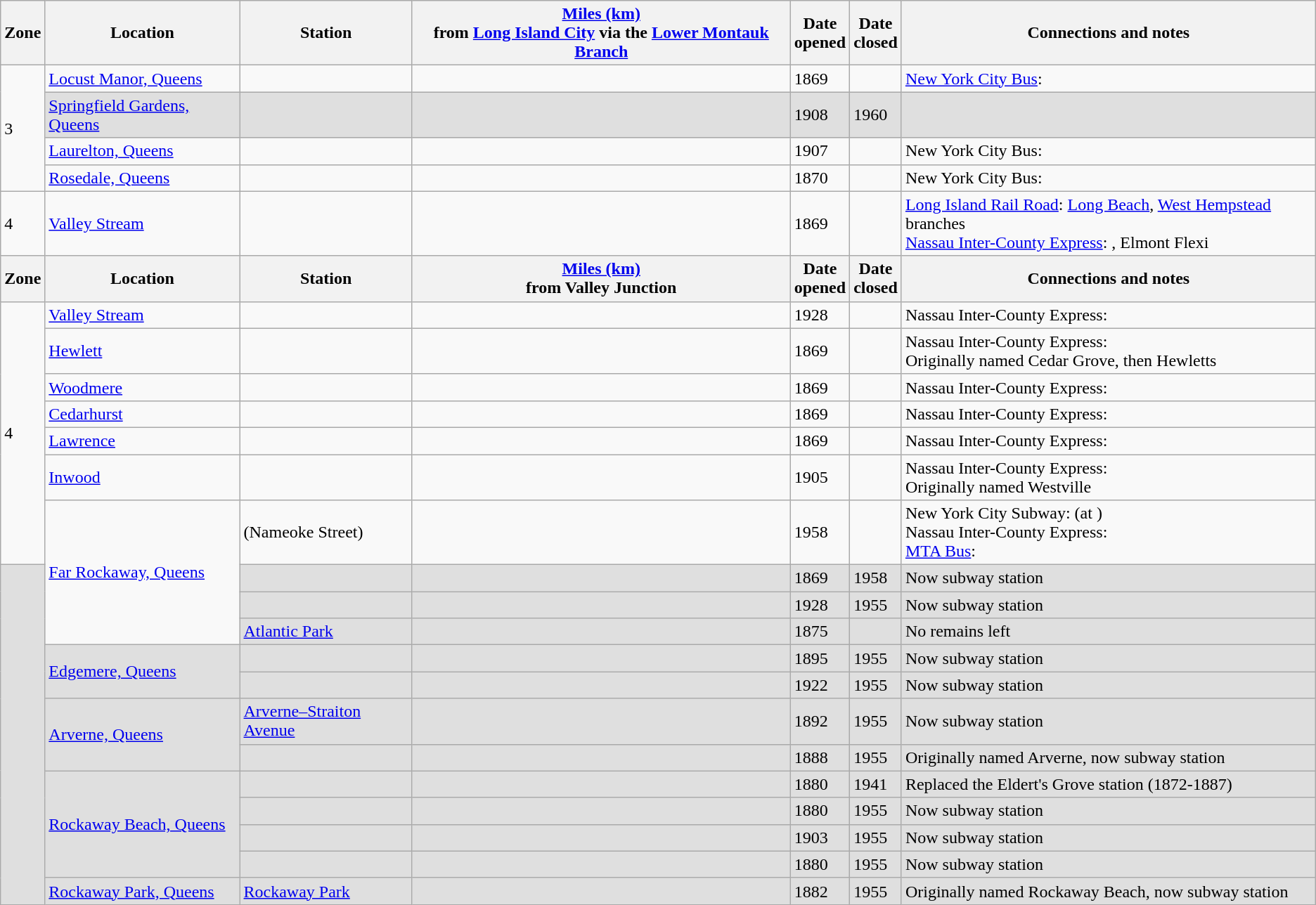<table class="wikitable">
<tr>
<th>Zone</th>
<th>Location</th>
<th>Station</th>
<th><a href='#'>Miles (km)</a><br>from <a href='#'>Long Island City</a> via the <a href='#'>Lower Montauk Branch</a></th>
<th>Date<br>opened</th>
<th>Date<br>closed</th>
<th>Connections and notes</th>
</tr>
<tr>
<td rowspan=4>3</td>
<td><a href='#'>Locust Manor, Queens</a></td>
<td></td>
<td></td>
<td>1869</td>
<td></td>
<td><a href='#'>New York City Bus</a>: </td>
</tr>
<tr bgcolor=#dfdfdf>
<td><a href='#'>Springfield Gardens, Queens</a></td>
<td></td>
<td></td>
<td>1908</td>
<td>1960</td>
<td></td>
</tr>
<tr>
<td><a href='#'>Laurelton, Queens</a></td>
<td></td>
<td></td>
<td>1907</td>
<td></td>
<td>New York City Bus: </td>
</tr>
<tr>
<td><a href='#'>Rosedale, Queens</a></td>
<td> </td>
<td></td>
<td>1870</td>
<td></td>
<td>New York City Bus: </td>
</tr>
<tr>
<td>4</td>
<td><a href='#'>Valley Stream</a></td>
<td> </td>
<td></td>
<td>1869</td>
<td></td>
<td><a href='#'>Long Island Rail Road</a>: <a href='#'>Long Beach</a>, <a href='#'>West Hempstead</a> branches<br><a href='#'>Nassau Inter-County Express</a>: , Elmont Flexi</td>
</tr>
<tr>
<th>Zone</th>
<th>Location</th>
<th>Station</th>
<th><a href='#'>Miles (km)</a><br>from Valley Junction</th>
<th>Date<br>opened</th>
<th>Date<br>closed</th>
<th>Connections and notes</th>
</tr>
<tr>
<td rowspan=7>4</td>
<td><a href='#'>Valley Stream</a></td>
<td> </td>
<td></td>
<td>1928</td>
<td></td>
<td>Nassau Inter-County Express: </td>
</tr>
<tr>
<td><a href='#'>Hewlett</a></td>
<td> </td>
<td></td>
<td>1869</td>
<td></td>
<td>Nassau Inter-County Express: <br>Originally named Cedar Grove, then Hewletts</td>
</tr>
<tr>
<td><a href='#'>Woodmere</a></td>
<td> </td>
<td></td>
<td>1869</td>
<td></td>
<td>Nassau Inter-County Express: </td>
</tr>
<tr>
<td><a href='#'>Cedarhurst</a></td>
<td> </td>
<td></td>
<td>1869</td>
<td></td>
<td>Nassau Inter-County Express: </td>
</tr>
<tr>
<td><a href='#'>Lawrence</a></td>
<td> </td>
<td></td>
<td>1869</td>
<td></td>
<td>Nassau Inter-County Express: </td>
</tr>
<tr>
<td><a href='#'>Inwood</a></td>
<td> </td>
<td></td>
<td>1905</td>
<td></td>
<td>Nassau Inter-County Express: <br>Originally named Westville</td>
</tr>
<tr>
<td rowspan="4"><a href='#'>Far Rockaway, Queens</a></td>
<td> (Nameoke Street) </td>
<td></td>
<td>1958</td>
<td></td>
<td>New York City Subway:  (at )<br>Nassau Inter-County Express: <br><a href='#'>MTA Bus</a>: </td>
</tr>
<tr bgcolor=#dfdfdf>
<td rowspan="14"> </td>
<td></td>
<td></td>
<td>1869</td>
<td>1958</td>
<td>Now  subway station</td>
</tr>
<tr bgcolor=#dfdfdf>
<td></td>
<td></td>
<td>1928</td>
<td>1955</td>
<td>Now  subway station</td>
</tr>
<tr bgcolor="#dfdfdf">
<td><a href='#'>Atlantic Park</a></td>
<td></td>
<td>1875</td>
<td></td>
<td>No remains left</td>
</tr>
<tr bgcolor="#dfdfdf">
<td rowspan="2"><a href='#'>Edgemere, Queens</a></td>
<td></td>
<td></td>
<td>1895</td>
<td>1955</td>
<td>Now  subway station</td>
</tr>
<tr bgcolor=#dfdfdf>
<td></td>
<td></td>
<td>1922</td>
<td>1955</td>
<td>Now  subway station</td>
</tr>
<tr bgcolor=#dfdfdf>
<td rowspan=2><a href='#'>Arverne, Queens</a></td>
<td><a href='#'>Arverne–Straiton Avenue</a></td>
<td></td>
<td>1892</td>
<td>1955</td>
<td>Now  subway station</td>
</tr>
<tr bgcolor=#dfdfdf>
<td></td>
<td></td>
<td>1888</td>
<td>1955</td>
<td>Originally named Arverne, now  subway station</td>
</tr>
<tr bgcolor=#dfdfdf>
<td rowspan="4"><a href='#'>Rockaway Beach, Queens</a></td>
<td></td>
<td></td>
<td>1880</td>
<td>1941</td>
<td>Replaced the Eldert's Grove station (1872-1887)</td>
</tr>
<tr bgcolor=#dfdfdf>
<td></td>
<td></td>
<td>1880</td>
<td>1955</td>
<td>Now  subway station</td>
</tr>
<tr bgcolor=#dfdfdf>
<td></td>
<td></td>
<td>1903</td>
<td>1955</td>
<td>Now  subway station</td>
</tr>
<tr bgcolor=#dfdfdf>
<td></td>
<td></td>
<td>1880</td>
<td>1955</td>
<td>Now  subway station</td>
</tr>
<tr bgcolor=#dfdfdf>
<td rowspan=2><a href='#'>Rockaway Park, Queens</a></td>
<td><a href='#'>Rockaway Park</a></td>
<td></td>
<td>1882</td>
<td>1955</td>
<td>Originally named Rockaway Beach, now  subway station<br></td>
</tr>
</table>
